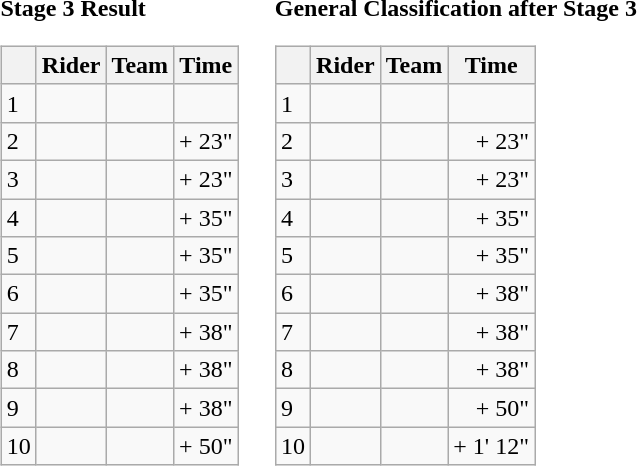<table>
<tr>
<td><strong>Stage 3 Result</strong><br><table class="wikitable">
<tr>
<th></th>
<th>Rider</th>
<th>Team</th>
<th>Time</th>
</tr>
<tr>
<td>1</td>
<td></td>
<td></td>
<td align="right"></td>
</tr>
<tr>
<td>2</td>
<td></td>
<td></td>
<td align="right">+ 23"</td>
</tr>
<tr>
<td>3</td>
<td></td>
<td></td>
<td align="right">+ 23"</td>
</tr>
<tr>
<td>4</td>
<td></td>
<td></td>
<td align="right">+ 35"</td>
</tr>
<tr>
<td>5</td>
<td></td>
<td></td>
<td align="right">+ 35"</td>
</tr>
<tr>
<td>6</td>
<td></td>
<td></td>
<td align="right">+ 35"</td>
</tr>
<tr>
<td>7</td>
<td></td>
<td></td>
<td align="right">+ 38"</td>
</tr>
<tr>
<td>8</td>
<td></td>
<td></td>
<td align="right">+ 38"</td>
</tr>
<tr>
<td>9</td>
<td></td>
<td></td>
<td align="right">+ 38"</td>
</tr>
<tr>
<td>10</td>
<td></td>
<td></td>
<td align="right">+ 50"</td>
</tr>
</table>
</td>
<td></td>
<td><strong>General Classification after Stage 3</strong><br><table class="wikitable">
<tr>
<th></th>
<th>Rider</th>
<th>Team</th>
<th>Time</th>
</tr>
<tr>
<td>1</td>
<td> </td>
<td></td>
<td align="right"></td>
</tr>
<tr>
<td>2</td>
<td></td>
<td></td>
<td align="right">+ 23"</td>
</tr>
<tr>
<td>3</td>
<td></td>
<td></td>
<td align="right">+ 23"</td>
</tr>
<tr>
<td>4</td>
<td></td>
<td></td>
<td align="right">+ 35"</td>
</tr>
<tr>
<td>5</td>
<td></td>
<td></td>
<td align="right">+ 35"</td>
</tr>
<tr>
<td>6</td>
<td></td>
<td></td>
<td align="right">+ 38"</td>
</tr>
<tr>
<td>7</td>
<td></td>
<td></td>
<td align="right">+ 38"</td>
</tr>
<tr>
<td>8</td>
<td></td>
<td></td>
<td align="right">+ 38"</td>
</tr>
<tr>
<td>9</td>
<td></td>
<td></td>
<td align="right">+ 50"</td>
</tr>
<tr>
<td>10</td>
<td></td>
<td></td>
<td align="right">+ 1' 12"</td>
</tr>
</table>
</td>
</tr>
</table>
